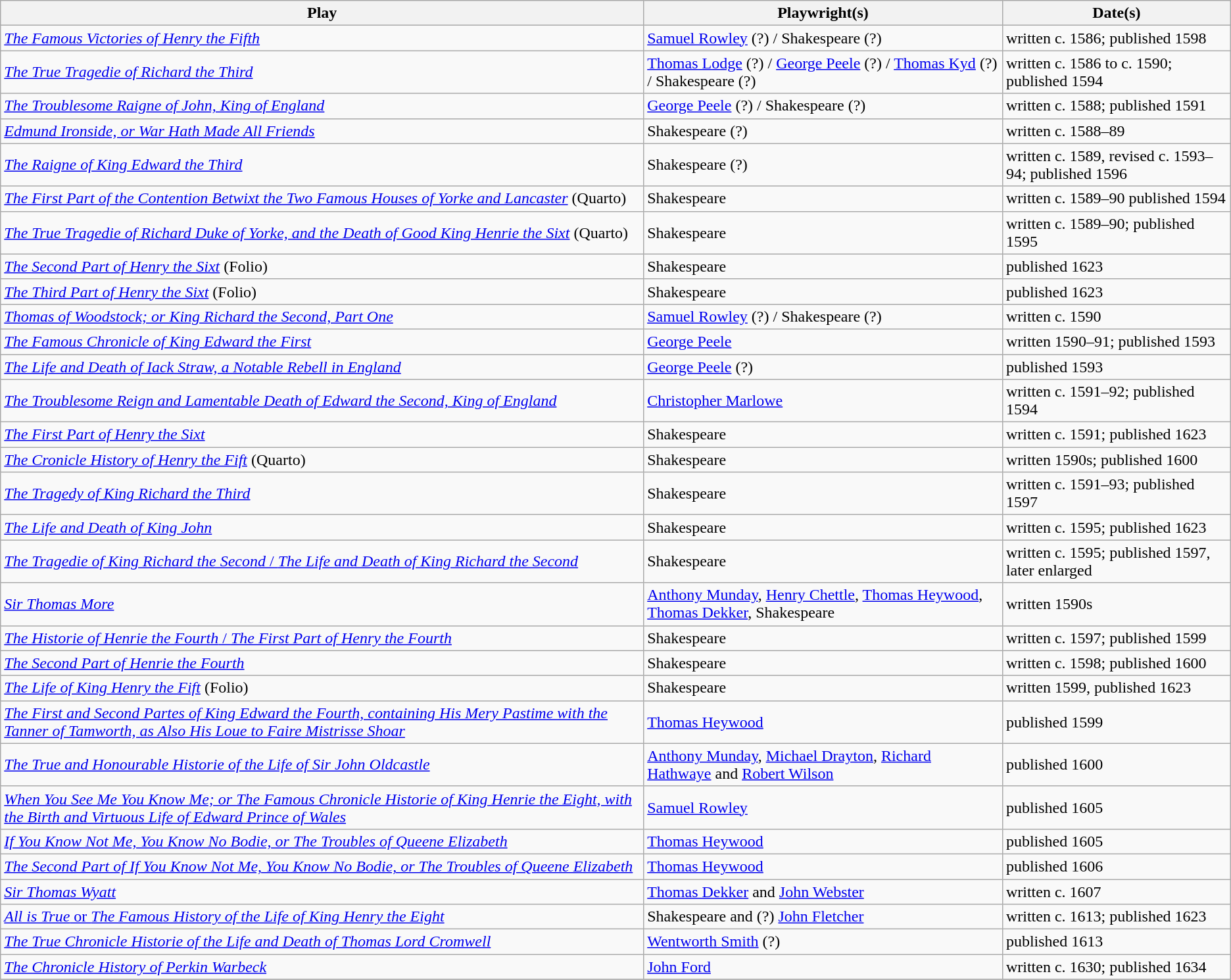<table class="wikitable" style="margin:0 0 1em 1em">
<tr>
<th>Play</th>
<th>Playwright(s)</th>
<th>Date(s)</th>
</tr>
<tr>
<td><a href='#'><em>The Famous Victories of Henry the Fifth</em></a></td>
<td><a href='#'>Samuel Rowley</a> (?) / Shakespeare (?)</td>
<td>written c. 1586; published 1598</td>
</tr>
<tr>
<td><a href='#'><em>The True Tragedie of Richard the Third</em></a></td>
<td><a href='#'>Thomas Lodge</a> (?) / <a href='#'>George Peele</a> (?) / <a href='#'>Thomas Kyd</a> (?) / Shakespeare (?)</td>
<td>written c. 1586 to c. 1590; published 1594</td>
</tr>
<tr>
<td><a href='#'><em>The Troublesome Raigne of John, King of England</em></a></td>
<td><a href='#'>George Peele</a> (?) / Shakespeare (?)</td>
<td>written c. 1588; published 1591</td>
</tr>
<tr>
<td><a href='#'><em>Edmund Ironside, or War Hath Made All Friends</em></a></td>
<td>Shakespeare (?)</td>
<td>written c. 1588–89</td>
</tr>
<tr>
<td><a href='#'><em>The Raigne of King Edward the Third</em></a></td>
<td>Shakespeare (?)</td>
<td>written c. 1589, revised c. 1593–94; published 1596</td>
</tr>
<tr>
<td><a href='#'><em>The First Part of the Contention Betwixt the Two Famous Houses of Yorke and Lancaster</em></a> (Quarto)</td>
<td>Shakespeare</td>
<td>written c. 1589–90 published 1594</td>
</tr>
<tr>
<td><a href='#'><em>The True Tragedie of Richard Duke of Yorke, and the Death of Good King Henrie the Sixt</em></a> (Quarto)</td>
<td>Shakespeare</td>
<td>written c. 1589–90; published 1595</td>
</tr>
<tr>
<td><a href='#'><em>The Second Part of Henry the Sixt</em></a> (Folio)</td>
<td>Shakespeare</td>
<td>published 1623</td>
</tr>
<tr>
<td><a href='#'><em>The Third Part of Henry the Sixt</em></a> (Folio)</td>
<td>Shakespeare</td>
<td>published 1623</td>
</tr>
<tr>
<td><a href='#'><em>Thomas of Woodstock; or King Richard the Second, Part One</em></a></td>
<td><a href='#'>Samuel Rowley</a> (?) / Shakespeare (?)</td>
<td>written c. 1590</td>
</tr>
<tr>
<td><em><a href='#'>The Famous Chronicle of King Edward the First</a></em></td>
<td><a href='#'>George Peele</a></td>
<td>written 1590–91; published 1593</td>
</tr>
<tr>
<td><a href='#'><em>The Life and Death of Iack Straw, a Notable Rebell in England</em></a></td>
<td><a href='#'>George Peele</a> (?)</td>
<td>published 1593</td>
</tr>
<tr>
<td><a href='#'><em>The Troublesome Reign and Lamentable Death of Edward the Second, King of England</em></a></td>
<td><a href='#'>Christopher Marlowe</a></td>
<td>written c. 1591–92; published 1594</td>
</tr>
<tr>
<td><a href='#'><em>The First Part of Henry the Sixt</em></a></td>
<td>Shakespeare</td>
<td>written c. 1591; published 1623</td>
</tr>
<tr>
<td><a href='#'><em>The Cronicle History of Henry the Fift</em></a> (Quarto)</td>
<td>Shakespeare</td>
<td>written 1590s; published 1600</td>
</tr>
<tr>
<td><a href='#'><em>The Tragedy of King Richard the Third</em></a></td>
<td>Shakespeare</td>
<td>written c. 1591–93; published 1597</td>
</tr>
<tr>
<td><a href='#'><em>The Life and Death of King John</em></a></td>
<td>Shakespeare</td>
<td>written c. 1595; published 1623</td>
</tr>
<tr>
<td><a href='#'><em>The Tragedie of King Richard the Second</em> / <em>The Life and Death of King Richard the Second</em></a></td>
<td>Shakespeare</td>
<td>written c. 1595; published 1597, later enlarged</td>
</tr>
<tr>
<td><a href='#'><em>Sir Thomas More</em></a></td>
<td><a href='#'>Anthony Munday</a>, <a href='#'>Henry Chettle</a>, <a href='#'>Thomas Heywood</a>, <a href='#'>Thomas Dekker</a>, Shakespeare</td>
<td>written 1590s</td>
</tr>
<tr>
<td><a href='#'><em>The Historie of Henrie the Fourth</em> / <em>The First Part of Henry the Fourth</em></a></td>
<td>Shakespeare</td>
<td>written c. 1597; published 1599</td>
</tr>
<tr>
<td><a href='#'><em>The Second Part of Henrie the Fourth</em></a></td>
<td>Shakespeare</td>
<td>written c. 1598; published 1600</td>
</tr>
<tr>
<td><a href='#'><em>The Life of King Henry the Fift</em></a> (Folio)</td>
<td>Shakespeare</td>
<td>written 1599, published 1623</td>
</tr>
<tr>
<td><a href='#'><em>The First and Second Partes of King Edward the Fourth, containing His Mery Pastime with the Tanner of Tamworth, as Also His Loue to Faire Mistrisse Shoar</em></a></td>
<td><a href='#'>Thomas Heywood</a></td>
<td>published 1599</td>
</tr>
<tr>
<td><a href='#'><em>The True and Honourable Historie of the Life of Sir John Oldcastle</em></a></td>
<td><a href='#'>Anthony Munday</a>, <a href='#'>Michael Drayton</a>, <a href='#'>Richard Hathwaye</a> and <a href='#'>Robert Wilson</a></td>
<td>published 1600</td>
</tr>
<tr>
<td><a href='#'><em>When You See Me You Know Me; or The Famous Chronicle Historie of King Henrie the Eight, with the Birth and Virtuous Life of Edward Prince of Wales</em></a></td>
<td><a href='#'>Samuel Rowley</a></td>
<td>published 1605</td>
</tr>
<tr>
<td><a href='#'><em>If You Know Not Me, You Know No Bodie, or The Troubles of Queene Elizabeth</em></a></td>
<td><a href='#'>Thomas Heywood</a></td>
<td>published 1605</td>
</tr>
<tr>
<td><a href='#'><em>The Second Part of If You Know Not Me, You Know No Bodie, or The Troubles of Queene Elizabeth</em></a></td>
<td><a href='#'>Thomas Heywood</a></td>
<td>published 1606</td>
</tr>
<tr>
<td><a href='#'><em>Sir Thomas Wyatt</em></a></td>
<td><a href='#'>Thomas Dekker</a> and <a href='#'>John Webster</a></td>
<td>written c. 1607</td>
</tr>
<tr>
<td><a href='#'><em>All is True</em> or <em>The Famous History of the Life of King Henry the Eight</em></a></td>
<td>Shakespeare and (?) <a href='#'>John Fletcher</a></td>
<td>written c. 1613; published 1623</td>
</tr>
<tr>
<td><a href='#'><em>The True Chronicle Historie of the Life and Death of Thomas Lord Cromwell</em></a></td>
<td><a href='#'>Wentworth Smith</a> (?)</td>
<td>published 1613</td>
</tr>
<tr>
<td><a href='#'><em>The Chronicle History of Perkin Warbeck</em></a></td>
<td><a href='#'>John Ford</a></td>
<td>written c. 1630; published 1634</td>
</tr>
<tr>
</tr>
</table>
